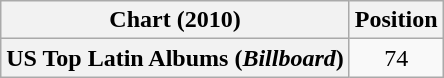<table class="wikitable sortable plainrowheaders" style="text-align:center">
<tr>
<th scope="col">Chart (2010)</th>
<th scope="col">Position</th>
</tr>
<tr>
<th scope="row">US Top Latin Albums (<em>Billboard</em>)</th>
<td>74</td>
</tr>
</table>
